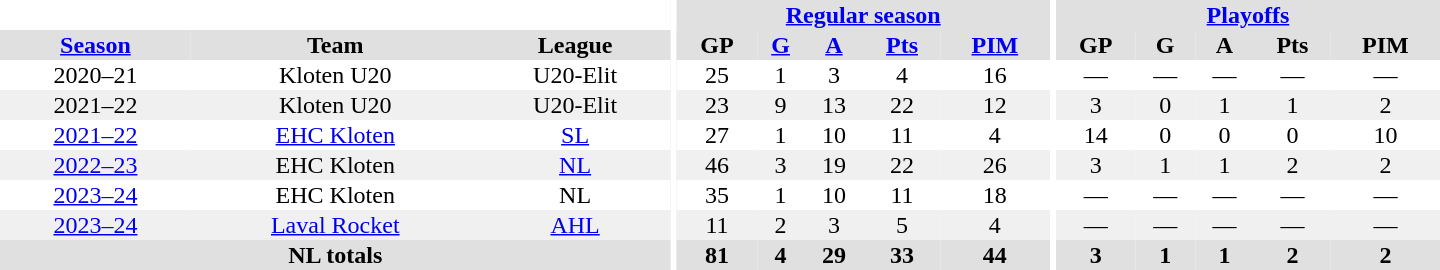<table border="0" cellpadding="1" cellspacing="0" style="text-align:center; width:60em;">
<tr bgcolor="#e0e0e0">
<th colspan="3" bgcolor="#ffffff"></th>
<th rowspan="99" bgcolor="#ffffff"></th>
<th colspan="5"><a href='#'>Regular season</a></th>
<th rowspan="99" bgcolor="#ffffff"></th>
<th colspan="5"><a href='#'>Playoffs</a></th>
</tr>
<tr bgcolor="#e0e0e0">
<th><a href='#'>Season</a></th>
<th>Team</th>
<th>League</th>
<th>GP</th>
<th><a href='#'>G</a></th>
<th><a href='#'>A</a></th>
<th><a href='#'>Pts</a></th>
<th><a href='#'>PIM</a></th>
<th>GP</th>
<th>G</th>
<th>A</th>
<th>Pts</th>
<th>PIM</th>
</tr>
<tr>
<td>2020–21</td>
<td>Kloten U20</td>
<td>U20-Elit</td>
<td>25</td>
<td>1</td>
<td>3</td>
<td>4</td>
<td>16</td>
<td>—</td>
<td>—</td>
<td>—</td>
<td>—</td>
<td>—</td>
</tr>
<tr bgcolor="#f0f0f0">
<td>2021–22</td>
<td>Kloten U20</td>
<td>U20-Elit</td>
<td>23</td>
<td>9</td>
<td>13</td>
<td>22</td>
<td>12</td>
<td>3</td>
<td>0</td>
<td>1</td>
<td>1</td>
<td>2</td>
</tr>
<tr>
<td><a href='#'>2021–22</a></td>
<td><a href='#'>EHC Kloten</a></td>
<td><a href='#'>SL</a></td>
<td>27</td>
<td>1</td>
<td>10</td>
<td>11</td>
<td>4</td>
<td>14</td>
<td>0</td>
<td>0</td>
<td>0</td>
<td>10</td>
</tr>
<tr bgcolor="#f0f0f0">
<td><a href='#'>2022–23</a></td>
<td>EHC Kloten</td>
<td><a href='#'>NL</a></td>
<td>46</td>
<td>3</td>
<td>19</td>
<td>22</td>
<td>26</td>
<td>3</td>
<td>1</td>
<td>1</td>
<td>2</td>
<td>2</td>
</tr>
<tr>
<td><a href='#'>2023–24</a></td>
<td>EHC Kloten</td>
<td>NL</td>
<td>35</td>
<td>1</td>
<td>10</td>
<td>11</td>
<td>18</td>
<td>—</td>
<td>—</td>
<td>—</td>
<td>—</td>
<td>—</td>
</tr>
<tr bgcolor="#f0f0f0">
<td><a href='#'>2023–24</a></td>
<td><a href='#'>Laval Rocket</a></td>
<td><a href='#'>AHL</a></td>
<td>11</td>
<td>2</td>
<td>3</td>
<td>5</td>
<td>4</td>
<td>—</td>
<td>—</td>
<td>—</td>
<td>—</td>
<td>—</td>
</tr>
<tr bgcolor="#e0e0e0">
<th colspan="3">NL totals</th>
<th>81</th>
<th>4</th>
<th>29</th>
<th>33</th>
<th>44</th>
<th>3</th>
<th>1</th>
<th>1</th>
<th>2</th>
<th>2</th>
</tr>
</table>
